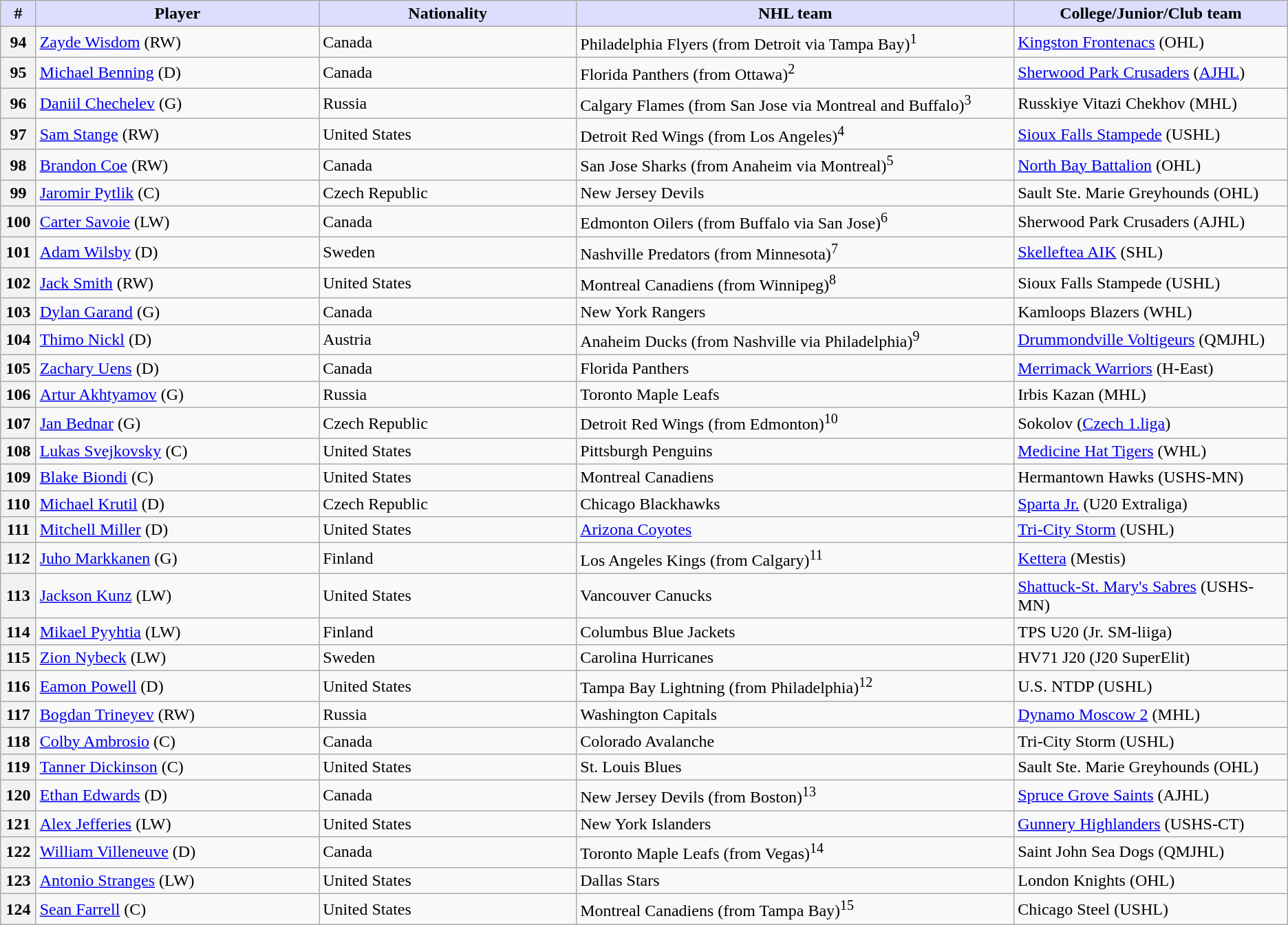<table class="wikitable">
<tr>
<th style="background:#ddf; width:2.75%;">#</th>
<th style="background:#ddf; width:22.0%;">Player</th>
<th style="background:#ddf; width:20.0%;">Nationality</th>
<th style="background:#ddf; width:34.0%;">NHL team</th>
<th style="background:#ddf; width:100.0%;">College/Junior/Club team</th>
</tr>
<tr>
<th>94</th>
<td><a href='#'>Zayde Wisdom</a> (RW)</td>
<td> Canada</td>
<td>Philadelphia Flyers (from Detroit via Tampa Bay)<sup>1</sup></td>
<td><a href='#'>Kingston Frontenacs</a> (OHL)</td>
</tr>
<tr>
<th>95</th>
<td><a href='#'>Michael Benning</a> (D)</td>
<td> Canada</td>
<td>Florida Panthers (from Ottawa)<sup>2</sup></td>
<td><a href='#'>Sherwood Park Crusaders</a> (<a href='#'>AJHL</a>)</td>
</tr>
<tr>
<th>96</th>
<td><a href='#'>Daniil Chechelev</a> (G)</td>
<td> Russia</td>
<td>Calgary Flames (from San Jose via Montreal and Buffalo)<sup>3</sup></td>
<td>Russkiye Vitazi Chekhov (MHL)</td>
</tr>
<tr>
<th>97</th>
<td><a href='#'>Sam Stange</a> (RW)</td>
<td> United States</td>
<td>Detroit Red Wings (from Los Angeles)<sup>4</sup></td>
<td><a href='#'>Sioux Falls Stampede</a> (USHL)</td>
</tr>
<tr>
<th>98</th>
<td><a href='#'>Brandon Coe</a> (RW)</td>
<td> Canada</td>
<td>San Jose Sharks (from Anaheim via Montreal)<sup>5</sup></td>
<td><a href='#'>North Bay Battalion</a> (OHL)</td>
</tr>
<tr>
<th>99</th>
<td><a href='#'>Jaromir Pytlik</a> (C)</td>
<td> Czech Republic</td>
<td>New Jersey Devils</td>
<td>Sault Ste. Marie Greyhounds (OHL)</td>
</tr>
<tr>
<th>100</th>
<td><a href='#'>Carter Savoie</a> (LW)</td>
<td> Canada</td>
<td>Edmonton Oilers (from Buffalo via San Jose)<sup>6</sup></td>
<td>Sherwood Park Crusaders (AJHL)</td>
</tr>
<tr>
<th>101</th>
<td><a href='#'>Adam Wilsby</a> (D)</td>
<td> Sweden</td>
<td>Nashville Predators (from Minnesota)<sup>7</sup></td>
<td><a href='#'>Skelleftea AIK</a> (SHL)</td>
</tr>
<tr>
<th>102</th>
<td><a href='#'>Jack Smith</a> (RW)</td>
<td> United States</td>
<td>Montreal Canadiens (from Winnipeg)<sup>8</sup></td>
<td>Sioux Falls Stampede (USHL)</td>
</tr>
<tr>
<th>103</th>
<td><a href='#'>Dylan Garand</a> (G)</td>
<td> Canada</td>
<td>New York Rangers</td>
<td>Kamloops Blazers (WHL)</td>
</tr>
<tr>
<th>104</th>
<td><a href='#'>Thimo Nickl</a> (D)</td>
<td> Austria</td>
<td>Anaheim Ducks (from Nashville via Philadelphia)<sup>9</sup></td>
<td><a href='#'>Drummondville Voltigeurs</a> (QMJHL)</td>
</tr>
<tr>
<th>105</th>
<td><a href='#'>Zachary Uens</a> (D)</td>
<td> Canada</td>
<td>Florida Panthers</td>
<td><a href='#'>Merrimack Warriors</a> (H-East)</td>
</tr>
<tr>
<th>106</th>
<td><a href='#'>Artur Akhtyamov</a> (G)</td>
<td> Russia</td>
<td>Toronto Maple Leafs</td>
<td>Irbis Kazan (MHL)</td>
</tr>
<tr>
<th>107</th>
<td><a href='#'>Jan Bednar</a> (G)</td>
<td> Czech Republic</td>
<td>Detroit Red Wings (from Edmonton)<sup>10</sup></td>
<td>Sokolov (<a href='#'>Czech 1.liga</a>)</td>
</tr>
<tr>
<th>108</th>
<td><a href='#'>Lukas Svejkovsky</a> (C)</td>
<td> United States</td>
<td>Pittsburgh Penguins</td>
<td><a href='#'>Medicine Hat Tigers</a> (WHL)</td>
</tr>
<tr>
<th>109</th>
<td><a href='#'>Blake Biondi</a> (C)</td>
<td> United States</td>
<td>Montreal Canadiens</td>
<td>Hermantown Hawks (USHS-MN)</td>
</tr>
<tr>
<th>110</th>
<td><a href='#'>Michael Krutil</a> (D)</td>
<td> Czech Republic</td>
<td>Chicago Blackhawks</td>
<td><a href='#'>Sparta Jr.</a> (U20 Extraliga)</td>
</tr>
<tr>
<th>111</th>
<td><a href='#'>Mitchell Miller</a> (D)</td>
<td> United States</td>
<td><a href='#'>Arizona Coyotes</a></td>
<td><a href='#'>Tri-City Storm</a> (USHL)</td>
</tr>
<tr>
<th>112</th>
<td><a href='#'>Juho Markkanen</a> (G)</td>
<td> Finland</td>
<td>Los Angeles Kings (from Calgary)<sup>11</sup></td>
<td><a href='#'>Kettera</a> (Mestis)</td>
</tr>
<tr>
<th>113</th>
<td><a href='#'>Jackson Kunz</a> (LW)</td>
<td> United States</td>
<td>Vancouver Canucks</td>
<td><a href='#'>Shattuck-St. Mary's Sabres</a> (USHS-MN)</td>
</tr>
<tr>
<th>114</th>
<td><a href='#'>Mikael Pyyhtia</a> (LW)</td>
<td> Finland</td>
<td>Columbus Blue Jackets</td>
<td>TPS U20 (Jr. SM-liiga)</td>
</tr>
<tr>
<th>115</th>
<td><a href='#'>Zion Nybeck</a> (LW)</td>
<td> Sweden</td>
<td>Carolina Hurricanes</td>
<td>HV71 J20 (J20 SuperElit)</td>
</tr>
<tr>
<th>116</th>
<td><a href='#'>Eamon Powell</a> (D)</td>
<td> United States</td>
<td>Tampa Bay Lightning (from Philadelphia)<sup>12</sup></td>
<td>U.S. NTDP (USHL)</td>
</tr>
<tr>
<th>117</th>
<td><a href='#'>Bogdan Trineyev</a> (RW)</td>
<td> Russia</td>
<td>Washington Capitals</td>
<td><a href='#'>Dynamo Moscow 2</a> (MHL)</td>
</tr>
<tr>
<th>118</th>
<td><a href='#'>Colby Ambrosio</a> (C)</td>
<td> Canada</td>
<td>Colorado Avalanche</td>
<td>Tri-City Storm (USHL)</td>
</tr>
<tr>
<th>119</th>
<td><a href='#'>Tanner Dickinson</a> (C)</td>
<td> United States</td>
<td>St. Louis Blues</td>
<td>Sault Ste. Marie Greyhounds (OHL)</td>
</tr>
<tr>
<th>120</th>
<td><a href='#'>Ethan Edwards</a> (D)</td>
<td> Canada</td>
<td>New Jersey Devils (from Boston)<sup>13</sup></td>
<td><a href='#'>Spruce Grove Saints</a> (AJHL)</td>
</tr>
<tr>
<th>121</th>
<td><a href='#'>Alex Jefferies</a> (LW)</td>
<td> United States</td>
<td>New York Islanders</td>
<td><a href='#'>Gunnery Highlanders</a> (USHS-CT)</td>
</tr>
<tr>
<th>122</th>
<td><a href='#'>William Villeneuve</a> (D)</td>
<td> Canada</td>
<td>Toronto Maple Leafs (from Vegas)<sup>14</sup></td>
<td>Saint John Sea Dogs (QMJHL)</td>
</tr>
<tr>
<th>123</th>
<td><a href='#'>Antonio Stranges</a> (LW)</td>
<td> United States</td>
<td>Dallas Stars</td>
<td>London Knights (OHL)</td>
</tr>
<tr>
<th>124</th>
<td><a href='#'>Sean Farrell</a> (C)</td>
<td> United States</td>
<td>Montreal Canadiens (from Tampa Bay)<sup>15</sup></td>
<td>Chicago Steel (USHL)</td>
</tr>
</table>
